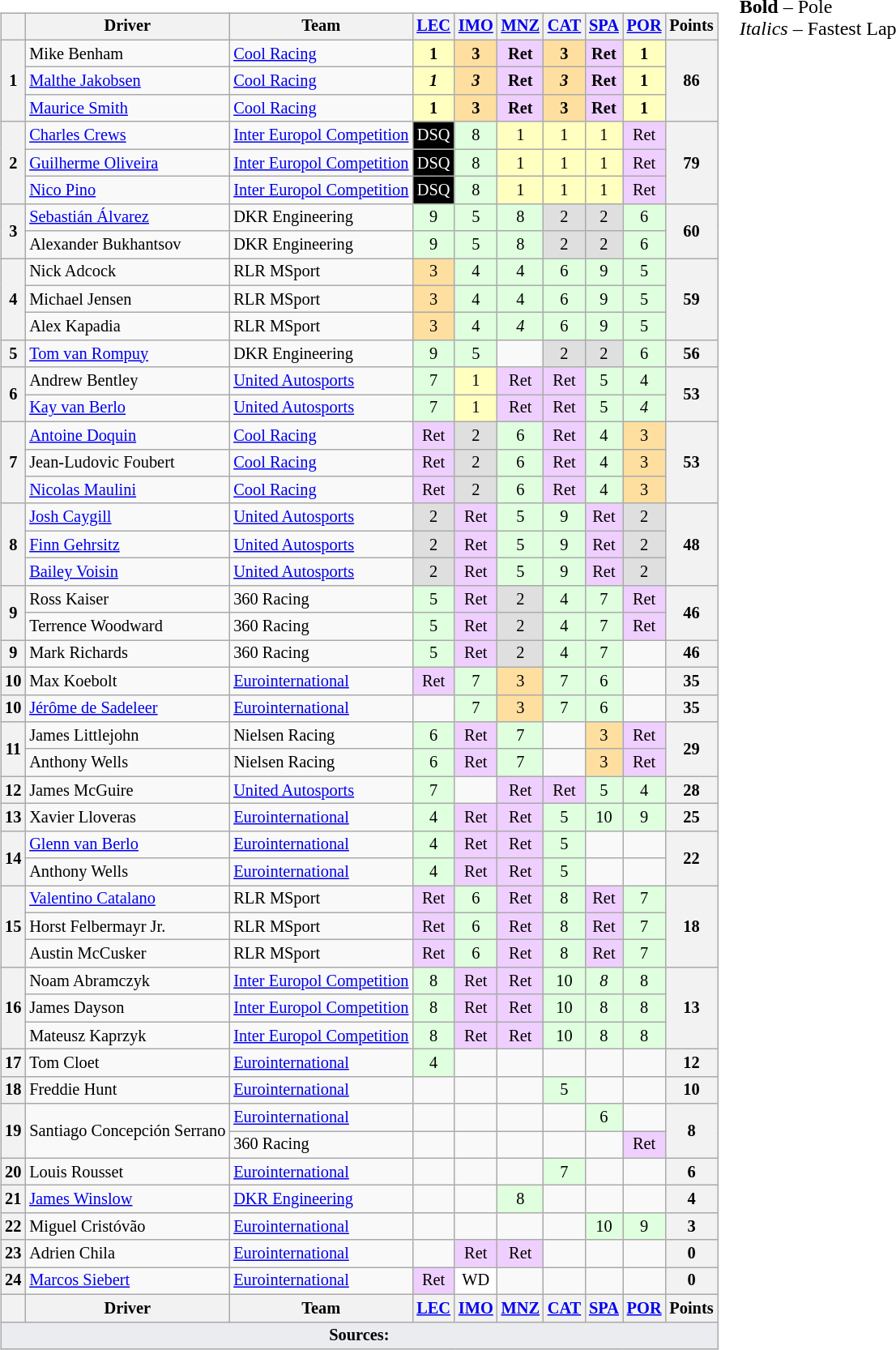<table>
<tr>
<td><br><table class="wikitable" style="font-size:85%; text-align:center;">
<tr>
<th></th>
<th>Driver</th>
<th>Team</th>
<th><a href='#'>LEC</a><br></th>
<th><a href='#'>IMO</a><br></th>
<th><a href='#'>MNZ</a><br></th>
<th><a href='#'>CAT</a><br></th>
<th><a href='#'>SPA</a><br></th>
<th><a href='#'>POR</a><br></th>
<th>Points</th>
</tr>
<tr>
<th rowspan="3">1</th>
<td align="left"> Mike Benham</td>
<td align="left"> <a href='#'>Cool Racing</a></td>
<td style="background:#ffffbf;"><strong>1</strong></td>
<td style="background:#ffdf9f;"><strong>3</strong></td>
<td style="background:#efcfff;"><strong>Ret</strong></td>
<td style="background:#ffdf9f;"><strong>3</strong></td>
<td style="background:#efcfff;"><strong>Ret</strong></td>
<td style="background:#ffffbf;"><strong>1</strong></td>
<th rowspan="3">86</th>
</tr>
<tr>
<td align="left"> <a href='#'>Malthe Jakobsen</a></td>
<td align="left"> <a href='#'>Cool Racing</a></td>
<td style="background:#ffffbf;"><strong><em>1</em></strong></td>
<td style="background:#ffdf9f;"><strong><em>3</em></strong></td>
<td style="background:#efcfff;"><strong>Ret</strong></td>
<td style="background:#ffdf9f;"><strong><em>3</em></strong></td>
<td style="background:#efcfff;"><strong>Ret</strong></td>
<td style="background:#ffffbf;"><strong>1</strong></td>
</tr>
<tr>
<td align="left"> <a href='#'>Maurice Smith</a></td>
<td align="left"> <a href='#'>Cool Racing</a></td>
<td style="background:#ffffbf;"><strong>1</strong></td>
<td style="background:#ffdf9f;"><strong>3</strong></td>
<td style="background:#efcfff;"><strong>Ret</strong></td>
<td style="background:#ffdf9f;"><strong>3</strong></td>
<td style="background:#efcfff;"><strong>Ret</strong></td>
<td style="background:#ffffbf;"><strong>1</strong></td>
</tr>
<tr>
<th rowspan="3">2</th>
<td align="left"> <a href='#'>Charles Crews</a></td>
<td align="left"> <a href='#'>Inter Europol Competition</a></td>
<td style="background-color:#000000; color:white">DSQ</td>
<td style="background:#dfffdf;">8</td>
<td style="background:#ffffbf;">1</td>
<td style="background:#ffffbf;">1</td>
<td style="background:#ffffbf;">1</td>
<td style="background:#efcfff;">Ret</td>
<th rowspan="3">79</th>
</tr>
<tr>
<td align="left"> <a href='#'>Guilherme Oliveira</a></td>
<td align="left"> <a href='#'>Inter Europol Competition</a></td>
<td style="background-color:#000000; color:white">DSQ</td>
<td style="background:#dfffdf;">8</td>
<td style="background:#ffffbf;">1</td>
<td style="background:#ffffbf;">1</td>
<td style="background:#ffffbf;">1</td>
<td style="background:#efcfff;">Ret</td>
</tr>
<tr>
<td align="left"> <a href='#'>Nico Pino</a></td>
<td align="left"> <a href='#'>Inter Europol Competition</a></td>
<td style="background-color:#000000; color:white">DSQ</td>
<td style="background:#dfffdf;">8</td>
<td style="background:#ffffbf;">1</td>
<td style="background:#ffffbf;">1</td>
<td style="background:#ffffbf;">1</td>
<td style="background:#efcfff;">Ret</td>
</tr>
<tr>
<th rowspan="2">3</th>
<td align="left"> <a href='#'>Sebastián Álvarez</a></td>
<td align="left"> DKR Engineering</td>
<td style="background:#dfffdf;">9</td>
<td style="background:#dfffdf;">5</td>
<td style="background:#dfffdf;">8</td>
<td style="background:#dfdfdf;">2</td>
<td style="background:#dfdfdf;">2</td>
<td style="background:#dfffdf;">6</td>
<th rowspan="2">60</th>
</tr>
<tr>
<td align="left"> Alexander Bukhantsov</td>
<td align="left"> DKR Engineering</td>
<td style="background:#dfffdf;">9</td>
<td style="background:#dfffdf;">5</td>
<td style="background:#dfffdf;">8</td>
<td style="background:#dfdfdf;">2</td>
<td style="background:#dfdfdf;">2</td>
<td style="background:#dfffdf;">6</td>
</tr>
<tr>
<th rowspan="3">4</th>
<td align="left"> Nick Adcock</td>
<td align="left"> RLR MSport</td>
<td style="background:#ffdf9f;">3</td>
<td style="background:#dfffdf;">4</td>
<td style="background:#dfffdf;">4</td>
<td style="background:#dfffdf;">6</td>
<td style="background:#dfffdf;">9</td>
<td style="background:#dfffdf;">5</td>
<th rowspan="3">59</th>
</tr>
<tr>
<td align="left"> Michael Jensen</td>
<td align="left"> RLR MSport</td>
<td style="background:#ffdf9f;">3</td>
<td style="background:#dfffdf;">4</td>
<td style="background:#dfffdf;">4</td>
<td style="background:#dfffdf;">6</td>
<td style="background:#dfffdf;">9</td>
<td style="background:#dfffdf;">5</td>
</tr>
<tr>
<td align="left"> Alex Kapadia</td>
<td align="left"> RLR MSport</td>
<td style="background:#ffdf9f;">3</td>
<td style="background:#dfffdf;">4</td>
<td style="background:#dfffdf;"><em>4</em></td>
<td style="background:#dfffdf;">6</td>
<td style="background:#dfffdf;">9</td>
<td style="background:#dfffdf;">5</td>
</tr>
<tr>
<th rowspan="1">5</th>
<td align="left"> <a href='#'>Tom van Rompuy</a></td>
<td rowspan="1" align="left"> DKR Engineering</td>
<td rowspan="1" style="background:#dfffdf;">9</td>
<td rowspan="1" style="background:#dfffdf;">5</td>
<td rowspan="1" style="background:#;"></td>
<td rowspan="1" style="background:#dfdfdf;">2</td>
<td rowspan="1" style="background:#dfdfdf;">2</td>
<td rowspan="1" style="background:#dfffdf;">6</td>
<th rowspan="1">56</th>
</tr>
<tr>
<th rowspan="2">6</th>
<td align="left"> Andrew Bentley</td>
<td align="left"> <a href='#'>United Autosports</a></td>
<td style="background:#dfffdf;">7</td>
<td style="background:#ffffbf;">1</td>
<td style="background:#efcfff;">Ret</td>
<td style="background:#efcfff;">Ret</td>
<td style="background:#dfffdf;">5</td>
<td style="background:#dfffdf;">4</td>
<th rowspan="2">53</th>
</tr>
<tr>
<td align="left"> <a href='#'>Kay van Berlo</a></td>
<td align="left"> <a href='#'>United Autosports</a></td>
<td style="background:#dfffdf;">7</td>
<td style="background:#ffffbf;">1</td>
<td style="background:#efcfff;">Ret</td>
<td style="background:#efcfff;">Ret</td>
<td style="background:#dfffdf;">5</td>
<td style="background:#dfffdf;"><em>4</em></td>
</tr>
<tr>
<th rowspan="3">7</th>
<td align="left"> <a href='#'>Antoine Doquin</a></td>
<td align="left"> <a href='#'>Cool Racing</a></td>
<td style="background:#efcfff;">Ret</td>
<td style="background:#dfdfdf;">2</td>
<td style="background:#dfffdf;">6</td>
<td style="background:#efcfff;">Ret</td>
<td style="background:#dfffdf;">4</td>
<td style="background:#ffdf9f;">3</td>
<th rowspan="3">53</th>
</tr>
<tr>
<td align="left"> Jean-Ludovic Foubert</td>
<td align="left"> <a href='#'>Cool Racing</a></td>
<td style="background:#efcfff;">Ret</td>
<td style="background:#dfdfdf;">2</td>
<td style="background:#dfffdf;">6</td>
<td style="background:#efcfff;">Ret</td>
<td style="background:#dfffdf;">4</td>
<td style="background:#ffdf9f;">3</td>
</tr>
<tr>
<td align="left"> <a href='#'>Nicolas Maulini</a></td>
<td align="left"> <a href='#'>Cool Racing</a></td>
<td style="background:#efcfff;">Ret</td>
<td style="background:#dfdfdf;">2</td>
<td style="background:#dfffdf;">6</td>
<td style="background:#efcfff;">Ret</td>
<td style="background:#dfffdf;">4</td>
<td style="background:#ffdf9f;">3</td>
</tr>
<tr>
<th rowspan="3">8</th>
<td align="left"> <a href='#'>Josh Caygill</a></td>
<td align="left"> <a href='#'>United Autosports</a></td>
<td style="background:#dfdfdf;">2</td>
<td style="background:#efcfff;">Ret</td>
<td style="background:#dfffdf;">5</td>
<td style="background:#dfffdf;">9</td>
<td style="background:#efcfff;">Ret</td>
<td style="background:#dfdfdf;">2</td>
<th rowspan="3">48</th>
</tr>
<tr>
<td align="left"> <a href='#'>Finn Gehrsitz</a></td>
<td align="left"> <a href='#'>United Autosports</a></td>
<td style="background:#dfdfdf;">2</td>
<td style="background:#efcfff;">Ret</td>
<td style="background:#dfffdf;">5</td>
<td style="background:#dfffdf;">9</td>
<td style="background:#efcfff;">Ret</td>
<td style="background:#dfdfdf;">2</td>
</tr>
<tr>
<td align="left"> <a href='#'>Bailey Voisin</a></td>
<td align="left"> <a href='#'>United Autosports</a></td>
<td style="background:#dfdfdf;">2</td>
<td style="background:#efcfff;">Ret</td>
<td style="background:#dfffdf;">5</td>
<td style="background:#dfffdf;">9</td>
<td style="background:#efcfff;">Ret</td>
<td style="background:#dfdfdf;">2</td>
</tr>
<tr>
<th rowspan="2">9</th>
<td align="left"> Ross Kaiser</td>
<td align="left"> 360 Racing</td>
<td style="background:#dfffdf;">5</td>
<td style="background:#efcfff;">Ret</td>
<td style="background:#dfdfdf;">2</td>
<td style="background:#dfffdf;">4</td>
<td style="background:#dfffdf;">7</td>
<td style="background:#efcfff;">Ret</td>
<th rowspan="2">46</th>
</tr>
<tr>
<td align="left"> Terrence Woodward</td>
<td align="left"> 360 Racing</td>
<td style="background:#dfffdf;">5</td>
<td style="background:#efcfff;">Ret</td>
<td style="background:#dfdfdf;">2</td>
<td style="background:#dfffdf;">4</td>
<td style="background:#dfffdf;">7</td>
<td style="background:#efcfff;">Ret</td>
</tr>
<tr>
<th>9</th>
<td align="left"> Mark Richards</td>
<td align="left"> 360 Racing</td>
<td style="background:#dfffdf;">5</td>
<td style="background:#efcfff;">Ret</td>
<td style="background:#dfdfdf;">2</td>
<td style="background:#dfffdf;">4</td>
<td style="background:#dfffdf;">7</td>
<td></td>
<th>46</th>
</tr>
<tr>
<th rowspan="1">10</th>
<td align="left"> Max Koebolt</td>
<td rowspan="1" align="left"> <a href='#'>Eurointernational</a></td>
<td rowspan="1" style="background:#efcfff;">Ret</td>
<td rowspan="1" style="background:#dfffdf;">7</td>
<td rowspan="1" style="background:#ffdf9f;">3</td>
<td rowspan="1" style="background:#dfffdf;">7</td>
<td rowspan="1" style="background:#dfffdf;">6</td>
<td rowspan="1" style="background:#;"></td>
<th rowspan="1">35</th>
</tr>
<tr>
<th rowspan="1">10</th>
<td align="left"> <a href='#'>Jérôme de Sadeleer</a></td>
<td rowspan="1" align="left"> <a href='#'>Eurointernational</a></td>
<td rowspan="1" style="background:#;"></td>
<td rowspan="1" style="background:#dfffdf;">7</td>
<td rowspan="1" style="background:#ffdf9f;">3</td>
<td rowspan="1" style="background:#dfffdf;">7</td>
<td rowspan="1" style="background:#dfffdf;">6</td>
<td rowspan="1" style="background:#;"></td>
<th rowspan="1">35</th>
</tr>
<tr>
<th rowspan="2">11</th>
<td align="left"> James Littlejohn</td>
<td align="left"> Nielsen Racing</td>
<td style="background:#dfffdf;">6</td>
<td style="background:#efcfff;">Ret</td>
<td style="background:#dfffdf;">7</td>
<td rowspan="1" style="background:#;"></td>
<td style="background:#ffdf9f;">3</td>
<td style="background:#efcfff;">Ret</td>
<th rowspan="2">29</th>
</tr>
<tr>
<td align="left"> Anthony Wells</td>
<td align="left"> Nielsen Racing</td>
<td style="background:#dfffdf;">6</td>
<td style="background:#efcfff;">Ret</td>
<td style="background:#dfffdf;">7</td>
<td rowspan="1" style="background:#;"></td>
<td style="background:#ffdf9f;">3</td>
<td style="background:#efcfff;">Ret</td>
</tr>
<tr>
<th rowspan="1">12</th>
<td align="left"> James McGuire</td>
<td rowspan="1" align="left"> <a href='#'>United Autosports</a></td>
<td rowspan="1" style="background:#dfffdf;">7</td>
<td rowspan="1" style="background:#;"></td>
<td rowspan="1" style="background:#efcfff;">Ret</td>
<td rowspan="1" style="background:#efcfff;">Ret</td>
<td rowspan="1" style="background:#dfffdf;">5</td>
<td rowspan="1" style="background:#dfffdf;">4</td>
<th rowspan="1">28</th>
</tr>
<tr>
<th rowspan="1">13</th>
<td align="left"> Xavier Lloveras</td>
<td rowspan="1" align="left"> <a href='#'>Eurointernational</a></td>
<td rowspan="1" style="background:#dfffdf;">4</td>
<td rowspan="1" style="background:#efcfff;">Ret</td>
<td rowspan="1" style="background:#efcfff;">Ret</td>
<td rowspan="1" style="background:#dfffdf;">5</td>
<td rowspan="1" style="background:#dfffdf;">10</td>
<td rowspan="1" style="background:#dfffdf;">9</td>
<th rowspan="1">25</th>
</tr>
<tr>
<th rowspan="2">14</th>
<td align="left"> <a href='#'>Glenn van Berlo</a></td>
<td align="left"> <a href='#'>Eurointernational</a></td>
<td style="background:#dfffdf;">4</td>
<td style="background:#efcfff;">Ret</td>
<td style="background:#efcfff;">Ret</td>
<td style="background:#dfffdf;">5</td>
<td style="background:#;"></td>
<td style="background:#;"></td>
<th rowspan="2">22</th>
</tr>
<tr>
<td align="left"> Anthony Wells</td>
<td align="left"> <a href='#'>Eurointernational</a></td>
<td style="background:#dfffdf;">4</td>
<td style="background:#efcfff;">Ret</td>
<td style="background:#efcfff;">Ret</td>
<td style="background:#dfffdf;">5</td>
<td style="background:#;"></td>
<td style="background:#;"></td>
</tr>
<tr>
<th rowspan="3">15</th>
<td align="left"> <a href='#'>Valentino Catalano</a></td>
<td align="left"> RLR MSport</td>
<td style="background:#efcfff;">Ret</td>
<td style="background:#dfffdf;">6</td>
<td style="background:#efcfff;">Ret</td>
<td style="background:#dfffdf;">8</td>
<td style="background:#efcfff;">Ret</td>
<td style="background:#dfffdf;">7</td>
<th rowspan="3">18</th>
</tr>
<tr>
<td align="left"> Horst Felbermayr Jr.</td>
<td align="left"> RLR MSport</td>
<td style="background:#efcfff;">Ret</td>
<td style="background:#dfffdf;">6</td>
<td style="background:#efcfff;">Ret</td>
<td style="background:#dfffdf;">8</td>
<td style="background:#efcfff;">Ret</td>
<td style="background:#dfffdf;">7</td>
</tr>
<tr>
<td align="left"> Austin McCusker</td>
<td align="left"> RLR MSport</td>
<td style="background:#efcfff;">Ret</td>
<td style="background:#dfffdf;">6</td>
<td style="background:#efcfff;">Ret</td>
<td style="background:#dfffdf;">8</td>
<td style="background:#efcfff;">Ret</td>
<td style="background:#dfffdf;">7</td>
</tr>
<tr>
<th rowspan="3">16</th>
<td align="left"> Noam Abramczyk</td>
<td align="left"> <a href='#'>Inter Europol Competition</a></td>
<td style="background:#dfffdf;">8</td>
<td style="background:#efcfff;">Ret</td>
<td style="background:#efcfff;">Ret</td>
<td style="background:#dfffdf;">10</td>
<td style="background:#dfffdf;"><em>8</em></td>
<td style="background:#dfffdf;">8</td>
<th rowspan="3">13</th>
</tr>
<tr>
<td align="left"> James Dayson</td>
<td align="left"> <a href='#'>Inter Europol Competition</a></td>
<td style="background:#dfffdf;">8</td>
<td style="background:#efcfff;">Ret</td>
<td style="background:#efcfff;">Ret</td>
<td style="background:#dfffdf;">10</td>
<td style="background:#dfffdf;">8</td>
<td style="background:#dfffdf;">8</td>
</tr>
<tr>
<td align="left"> Mateusz Kaprzyk</td>
<td align="left"> <a href='#'>Inter Europol Competition</a></td>
<td style="background:#dfffdf;">8</td>
<td style="background:#efcfff;">Ret</td>
<td style="background:#efcfff;">Ret</td>
<td style="background:#dfffdf;">10</td>
<td style="background:#dfffdf;">8</td>
<td style="background:#dfffdf;">8</td>
</tr>
<tr>
<th rowspan="1">17</th>
<td align="left"> Tom Cloet</td>
<td rowspan="1" align="left"> <a href='#'>Eurointernational</a></td>
<td rowspan="1" style="background:#dfffdf;">4</td>
<td rowspan="1" style="background:#;"></td>
<td rowspan="1" style="background:#;"></td>
<td rowspan="1" style="background:#;"></td>
<td rowspan="1" style="background:#;"></td>
<td rowspan="1" style="background:#;"></td>
<th rowspan="1">12</th>
</tr>
<tr>
<th rowspan="1">18</th>
<td align="left"> Freddie Hunt</td>
<td rowspan="1" align="left"> <a href='#'>Eurointernational</a></td>
<td rowspan="1" style="background:#;"></td>
<td rowspan="1" style="background:#;"></td>
<td rowspan="1" style="background:#;"></td>
<td rowspan="1" style="background:#dfffdf;">5</td>
<td rowspan="1" style="background:#;"></td>
<td rowspan="1" style="background:#;"></td>
<th rowspan="1">10</th>
</tr>
<tr>
<th rowspan="2">19</th>
<td rowspan="2" align="left"> Santiago Concepción Serrano</td>
<td rowspan="1" align="left"> <a href='#'>Eurointernational</a></td>
<td rowspan="1" style="background:#;"></td>
<td rowspan="1" style="background:#;"></td>
<td rowspan="1" style="background:#;"></td>
<td rowspan="1" style="background:#;"></td>
<td rowspan="1" style="background:#dfffdf;">6</td>
<td rowspan="1" style="background:#;"></td>
<th rowspan="2">8</th>
</tr>
<tr>
<td align="left"> 360 Racing</td>
<td></td>
<td></td>
<td></td>
<td></td>
<td></td>
<td style="background:#efcfff;">Ret</td>
</tr>
<tr>
<th rowspan="1">20</th>
<td align="left"> Louis Rousset</td>
<td rowspan="1" align="left"> <a href='#'>Eurointernational</a></td>
<td rowspan="1" style="background:#;"></td>
<td rowspan="1" style="background:#;"></td>
<td rowspan="1" style="background:#;"></td>
<td rowspan="1" style="background:#dfffdf;">7</td>
<td rowspan="1" style="background:#;"></td>
<td rowspan="1" style="background:#;"></td>
<th rowspan="1">6</th>
</tr>
<tr>
<th rowspan="1">21</th>
<td align="left"> <a href='#'>James Winslow</a></td>
<td rowspan="1" align="left"> <a href='#'>DKR Engineering</a></td>
<td rowspan="1" style="background:#;"></td>
<td rowspan="1" style="background:#;"></td>
<td rowspan="1" style="background:#dfffdf;">8</td>
<td rowspan="1" style="background:#;"></td>
<td rowspan="1" style="background:#;"></td>
<td rowspan="1" style="background:#;"></td>
<th rowspan="1">4</th>
</tr>
<tr>
<th rowspan="1">22</th>
<td align="left"> Miguel Cristóvão</td>
<td rowspan="1" align="left"> <a href='#'>Eurointernational</a></td>
<td rowspan="1" style="background:#;"></td>
<td rowspan="1" style="background:#;"></td>
<td rowspan="1" style="background:#;"></td>
<td rowspan="1" style="background:#;"></td>
<td rowspan="1" style="background:#dfffdf;">10</td>
<td rowspan="1" style="background:#dfffdf;">9</td>
<th rowspan="1">3</th>
</tr>
<tr>
<th rowspan="1">23</th>
<td align="left"> Adrien Chila</td>
<td rowspan="1" align="left"> <a href='#'>Eurointernational</a></td>
<td rowspan="1" style="background:#;"></td>
<td rowspan="1" style="background:#efcfff;">Ret</td>
<td rowspan="1" style="background:#efcfff;">Ret</td>
<td rowspan="1" style="background:#;"></td>
<td rowspan="1" style="background:#;"></td>
<td rowspan="1" style="background:#;"></td>
<th rowspan="1">0</th>
</tr>
<tr>
<th rowspan="1">24</th>
<td align="left"> <a href='#'>Marcos Siebert</a></td>
<td rowspan="1" align="left"> <a href='#'>Eurointernational</a></td>
<td rowspan="1" style="background:#efcfff;">Ret</td>
<td rowspan="1" style="background:#ffffff;">WD</td>
<td rowspan="1" style="background:#;"></td>
<td rowspan="1" style="background:#;"></td>
<td rowspan="1" style="background:#;"></td>
<td rowspan="1" style="background:#;"></td>
<th rowspan="1">0</th>
</tr>
<tr>
<th></th>
<th>Driver</th>
<th>Team</th>
<th><a href='#'>LEC</a><br></th>
<th><a href='#'>IMO</a><br></th>
<th><a href='#'>MNZ</a><br></th>
<th><a href='#'>CAT</a><br></th>
<th><a href='#'>SPA</a><br></th>
<th><a href='#'>POR</a><br></th>
<th>Points</th>
</tr>
<tr class="sortbottom">
<td colspan="10" style="background-color:#EAECF0;text-align:center"><strong>Sources:</strong></td>
</tr>
</table>
</td>
<td valign="top"><br><span><strong>Bold</strong> – Pole</span><br><span><em>Italics</em> – Fastest Lap</span></td>
</tr>
</table>
